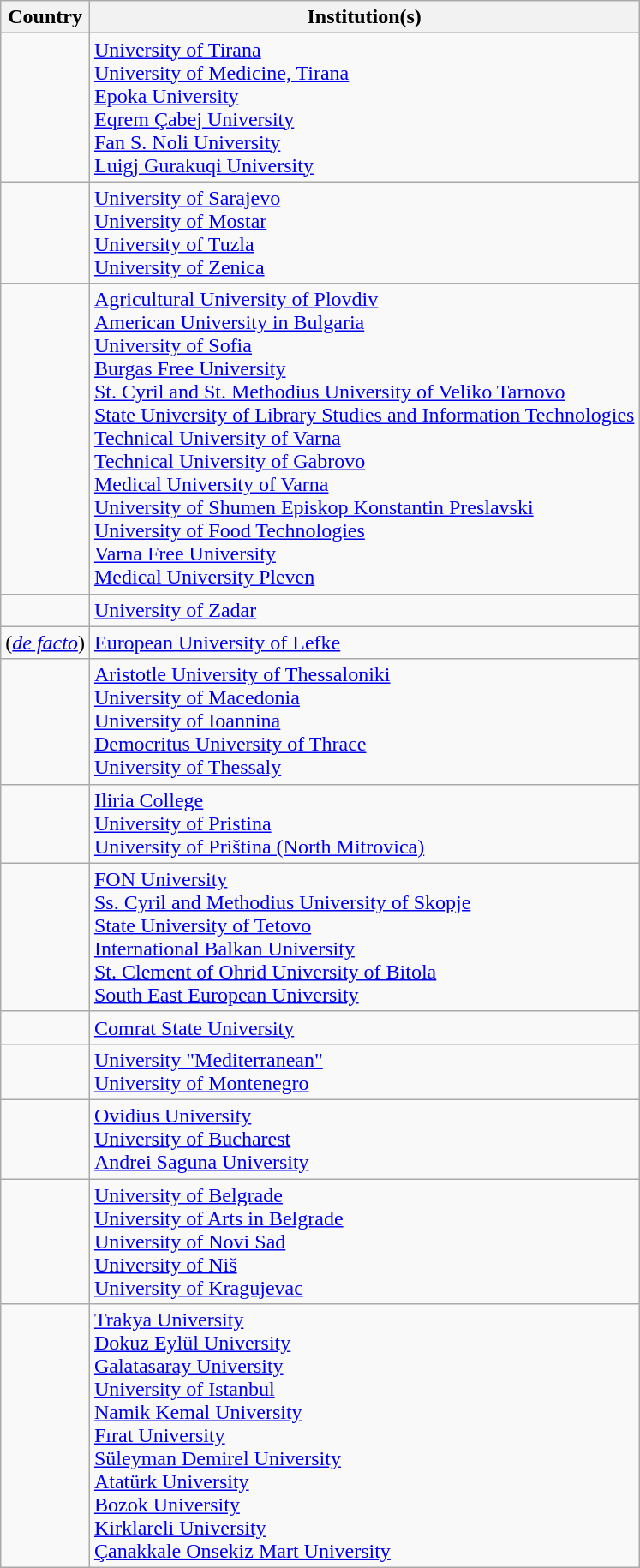<table class="wikitable">
<tr>
<th>Country</th>
<th>Institution(s)</th>
</tr>
<tr>
<td><strong></strong></td>
<td><a href='#'>University of Tirana</a><br><a href='#'>University of Medicine, Tirana</a><br> <a href='#'>Epoka University</a><br><a href='#'>Eqrem Çabej University</a><br><a href='#'>Fan S. Noli University</a><br><a href='#'>Luigj Gurakuqi University</a></td>
</tr>
<tr>
<td><strong></strong></td>
<td><a href='#'>University of Sarajevo</a><br><a href='#'>University of Mostar</a><br><a href='#'>University of Tuzla</a><br><a href='#'>University of Zenica</a></td>
</tr>
<tr>
<td><strong></strong></td>
<td><a href='#'>Agricultural University of Plovdiv</a><br><a href='#'>American University in Bulgaria</a><br><a href='#'>University of Sofia</a><br><a href='#'>Burgas Free University</a><br><a href='#'>St. Cyril and St. Methodius University of Veliko Tarnovo</a><br><a href='#'>State University of Library Studies and Information Technologies</a><br><a href='#'>Technical University of Varna</a><br><a href='#'>Technical University of Gabrovo</a><br><a href='#'>Medical University of Varna</a><br><a href='#'>University of Shumen Episkop Konstantin Preslavski</a><br><a href='#'>University of Food Technologies</a><br><a href='#'>Varna Free University</a><br> <a href='#'>Medical University Pleven</a></td>
</tr>
<tr>
<td><strong></strong></td>
<td><a href='#'>University of Zadar</a></td>
</tr>
<tr>
<td><strong></strong> (<em><a href='#'>de facto</a></em>)</td>
<td><a href='#'>European University of Lefke</a></td>
</tr>
<tr>
<td><strong></strong></td>
<td><a href='#'>Aristotle University of Thessaloniki</a><br><a href='#'>University of Macedonia</a><br><a href='#'>University of Ioannina</a><br><a href='#'>Democritus University of Thrace</a><br><a href='#'>University of Thessaly</a></td>
</tr>
<tr>
<td><strong></strong></td>
<td><a href='#'>Iliria College</a><br><a href='#'>University of Pristina</a><br><a href='#'>University of Priština (North Mitrovica)</a></td>
</tr>
<tr>
<td><strong></strong></td>
<td><a href='#'>FON University</a><br><a href='#'>Ss. Cyril and Methodius University of Skopje</a><br><a href='#'>State University of Tetovo</a><br><a href='#'>International Balkan University</a><br><a href='#'>St. Clement of Ohrid University of Bitola</a><br><a href='#'>South East European University</a></td>
</tr>
<tr>
<td><strong></strong></td>
<td><a href='#'>Comrat State University</a></td>
</tr>
<tr>
<td><strong></strong></td>
<td><a href='#'>University "Mediterranean"</a><br><a href='#'>University of Montenegro</a></td>
</tr>
<tr>
<td><strong></strong></td>
<td><a href='#'>Ovidius University</a><br><a href='#'>University of Bucharest</a><br><a href='#'>Andrei Saguna University</a></td>
</tr>
<tr>
<td><strong></strong></td>
<td><a href='#'>University of Belgrade</a><br><a href='#'>University of Arts in Belgrade</a><br><a href='#'>University of Novi Sad</a><br><a href='#'>University of Niš</a><br><a href='#'>University of Kragujevac</a></td>
</tr>
<tr>
<td><strong></strong></td>
<td><a href='#'>Trakya University</a><br><a href='#'>Dokuz Eylül University</a><br><a href='#'>Galatasaray University</a><br><a href='#'>University of Istanbul</a><br><a href='#'>Namik Kemal University</a><br><a href='#'>Fırat University</a><br><a href='#'>Süleyman Demirel University</a><br><a href='#'>Atatürk University</a><br><a href='#'>Bozok University</a><br><a href='#'>Kirklareli University</a><br><a href='#'>Çanakkale Onsekiz Mart University</a></td>
</tr>
</table>
